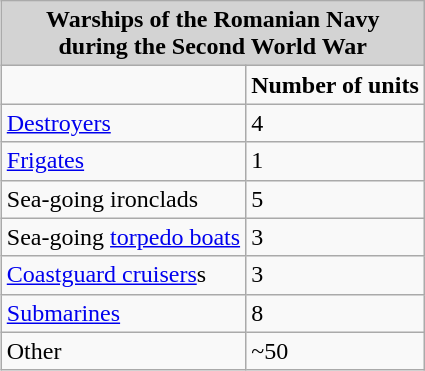<table class="wikitable" align="right" style="margin-left: 1em;" style="font-size: 80%;">
<tr>
<td colspan="2" align="center" cellspacing="0" style="background:lightgrey; color:black"><strong>Warships of the Romanian Navy<br>during the Second World War</strong></td>
</tr>
<tr>
<td align=center rowspan=1></td>
<td align=center rowspan=1><strong>Number of units</strong></td>
</tr>
<tr>
<td><a href='#'>Destroyers</a></td>
<td>4</td>
</tr>
<tr>
<td><a href='#'>Frigates</a></td>
<td>1</td>
</tr>
<tr>
<td>Sea-going ironclads</td>
<td>5</td>
</tr>
<tr>
<td>Sea-going <a href='#'>torpedo boats</a></td>
<td>3</td>
</tr>
<tr>
<td><a href='#'>Coastguard cruisers</a>s</td>
<td>3</td>
</tr>
<tr>
<td><a href='#'>Submarines</a></td>
<td>8</td>
</tr>
<tr>
<td>Other</td>
<td>~50</td>
</tr>
</table>
